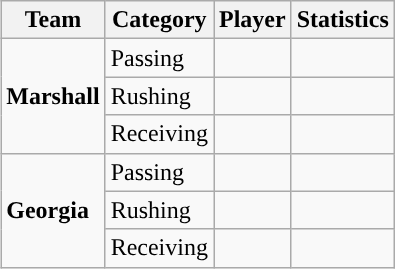<table class="wikitable" style="float: right;">
<tr>
<th>Team</th>
<th>Category</th>
<th>Player</th>
<th>Statistics</th>
</tr>
<tr>
<td rowspan=3><strong>Marshall</strong></td>
<td>Passing</td>
<td></td>
<td></td>
</tr>
<tr>
<td>Rushing</td>
<td></td>
<td></td>
</tr>
<tr>
<td>Receiving</td>
<td></td>
<td></td>
</tr>
<tr>
<td rowspan=3><strong>Georgia</strong></td>
<td>Passing</td>
<td></td>
<td></td>
</tr>
<tr>
<td>Rushing</td>
<td></td>
<td></td>
</tr>
<tr>
<td>Receiving</td>
<td></td>
<td></td>
</tr>
</table>
